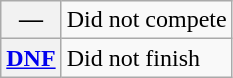<table class="wikitable">
<tr>
<th scope="row">—</th>
<td>Did not compete</td>
</tr>
<tr>
<th scope="row"><a href='#'>DNF</a></th>
<td>Did not finish</td>
</tr>
</table>
